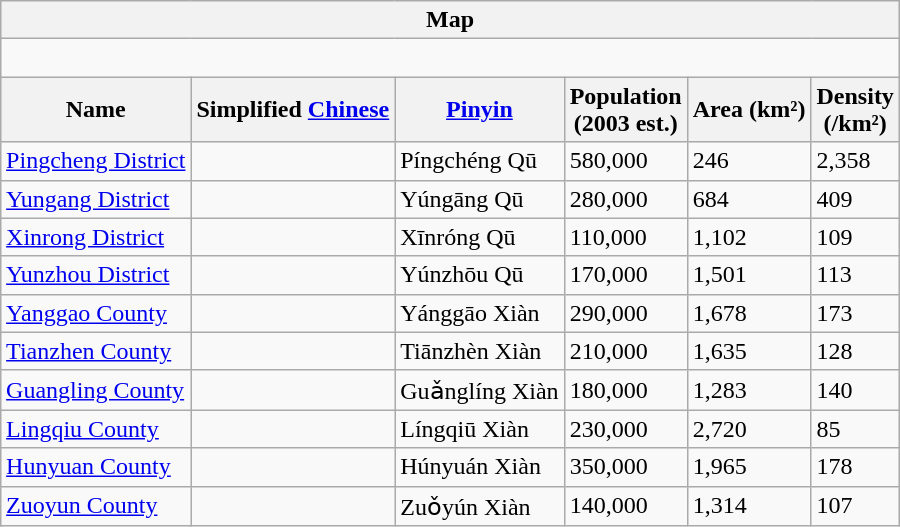<table class="wikitable" style="font-size:100%; margin:auto;">
<tr>
<th colspan="7">Map</th>
</tr>
<tr>
<td colspan="7"><div><br> 











</div></td>
</tr>
<tr>
<th>Name</th>
<th>Simplified <a href='#'>Chinese</a></th>
<th><a href='#'>Pinyin</a></th>
<th>Population<br>(2003 est.)</th>
<th>Area (km²)</th>
<th>Density<br>(/km²)</th>
</tr>
<tr>
<td><a href='#'>Pingcheng District</a></td>
<td></td>
<td>Píngchéng Qū</td>
<td>580,000</td>
<td>246</td>
<td>2,358</td>
</tr>
<tr>
<td><a href='#'>Yungang District</a></td>
<td></td>
<td>Yúngāng Qū</td>
<td>280,000</td>
<td>684</td>
<td>409</td>
</tr>
<tr>
<td><a href='#'>Xinrong District</a></td>
<td></td>
<td>Xīnróng Qū</td>
<td>110,000</td>
<td>1,102</td>
<td>109</td>
</tr>
<tr>
<td><a href='#'>Yunzhou District</a></td>
<td></td>
<td>Yúnzhōu Qū</td>
<td>170,000</td>
<td>1,501</td>
<td>113</td>
</tr>
<tr>
<td><a href='#'>Yanggao County</a></td>
<td></td>
<td>Yánggāo Xiàn</td>
<td>290,000</td>
<td>1,678</td>
<td>173</td>
</tr>
<tr>
<td><a href='#'>Tianzhen County</a></td>
<td></td>
<td>Tiānzhèn Xiàn</td>
<td>210,000</td>
<td>1,635</td>
<td>128</td>
</tr>
<tr>
<td><a href='#'>Guangling County</a></td>
<td></td>
<td>Guǎnglíng Xiàn</td>
<td>180,000</td>
<td>1,283</td>
<td>140</td>
</tr>
<tr>
<td><a href='#'>Lingqiu County</a></td>
<td></td>
<td>Língqiū Xiàn</td>
<td>230,000</td>
<td>2,720</td>
<td>85</td>
</tr>
<tr>
<td><a href='#'>Hunyuan County</a></td>
<td></td>
<td>Húnyuán Xiàn</td>
<td>350,000</td>
<td>1,965</td>
<td>178</td>
</tr>
<tr>
<td><a href='#'>Zuoyun County</a></td>
<td></td>
<td>Zuǒyún Xiàn</td>
<td>140,000</td>
<td>1,314</td>
<td>107</td>
</tr>
</table>
